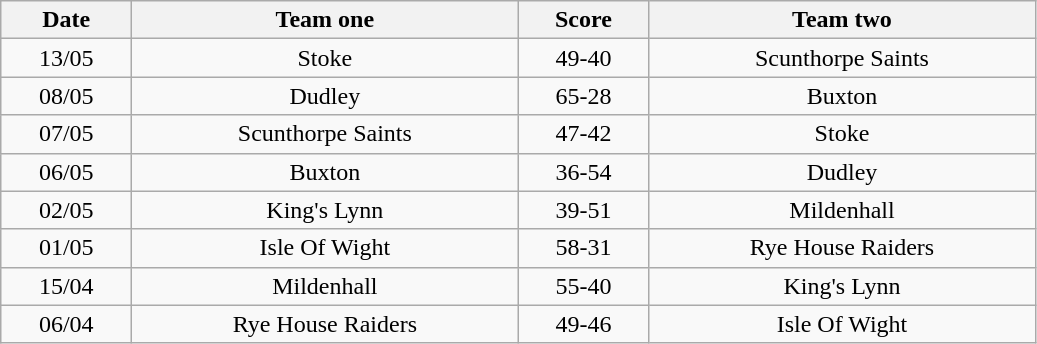<table class="wikitable" style="text-align: center">
<tr>
<th width=80>Date</th>
<th width=250>Team one</th>
<th width=80>Score</th>
<th width=250>Team two</th>
</tr>
<tr>
<td>13/05</td>
<td>Stoke</td>
<td>49-40</td>
<td>Scunthorpe Saints</td>
</tr>
<tr>
<td>08/05</td>
<td>Dudley</td>
<td>65-28</td>
<td>Buxton</td>
</tr>
<tr>
<td>07/05</td>
<td>Scunthorpe Saints</td>
<td>47-42</td>
<td>Stoke</td>
</tr>
<tr>
<td>06/05</td>
<td>Buxton</td>
<td>36-54</td>
<td>Dudley</td>
</tr>
<tr>
<td>02/05</td>
<td>King's Lynn</td>
<td>39-51</td>
<td>Mildenhall</td>
</tr>
<tr>
<td>01/05</td>
<td>Isle Of Wight</td>
<td>58-31</td>
<td>Rye House Raiders</td>
</tr>
<tr>
<td>15/04</td>
<td>Mildenhall</td>
<td>55-40</td>
<td>King's Lynn</td>
</tr>
<tr>
<td>06/04</td>
<td>Rye House Raiders</td>
<td>49-46</td>
<td>Isle Of Wight</td>
</tr>
</table>
